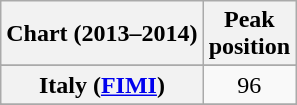<table class="wikitable sortable plainrowheaders" style="text-align:center">
<tr>
<th>Chart (2013–2014)</th>
<th>Peak<br>position</th>
</tr>
<tr>
</tr>
<tr>
</tr>
<tr>
</tr>
<tr>
</tr>
<tr>
</tr>
<tr>
</tr>
<tr>
</tr>
<tr>
</tr>
<tr>
</tr>
<tr>
<th scope="row">Italy (<a href='#'>FIMI</a>)</th>
<td>96</td>
</tr>
<tr>
</tr>
<tr>
</tr>
<tr>
</tr>
<tr>
</tr>
<tr>
</tr>
<tr>
</tr>
<tr>
</tr>
<tr>
</tr>
<tr>
</tr>
<tr>
</tr>
<tr>
</tr>
<tr>
</tr>
</table>
